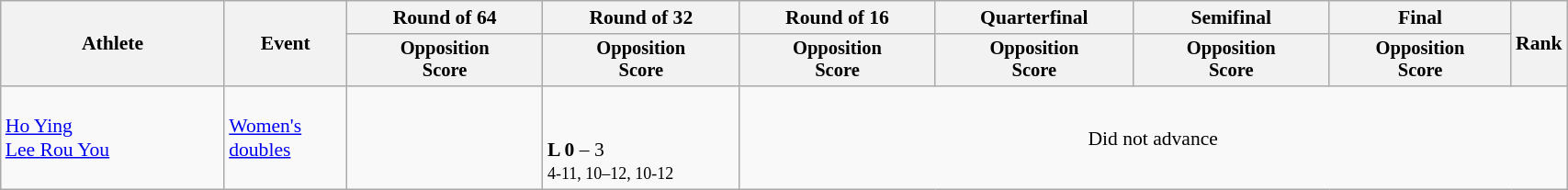<table class="wikitable" width="90%" style="text-align:left; font-size:90%">
<tr>
<th rowspan=2 width="15%">Athlete</th>
<th rowspan=2 width="8%">Event</th>
<th width="13%">Round of 64</th>
<th width="13%">Round of 32</th>
<th width="13%">Round of 16</th>
<th width="13%">Quarterfinal</th>
<th width="13%">Semifinal</th>
<th width="13%">Final</th>
<th rowspan=2 width="3%">Rank</th>
</tr>
<tr style="font-size:95%">
<th>Opposition<br>Score</th>
<th>Opposition<br>Score</th>
<th>Opposition<br>Score</th>
<th>Opposition<br>Score</th>
<th>Opposition<br>Score</th>
<th>Opposition<br>Score</th>
</tr>
<tr>
<td><a href='#'>Ho Ying</a><br><a href='#'>Lee Rou You</a></td>
<td><a href='#'>Women's doubles</a></td>
<td></td>
<td><br><br><strong>L 0</strong> – 3<br><small>4-11, 10–12, 10-12</small></td>
<td align=center colspan=5>Did not advance</td>
</tr>
</table>
